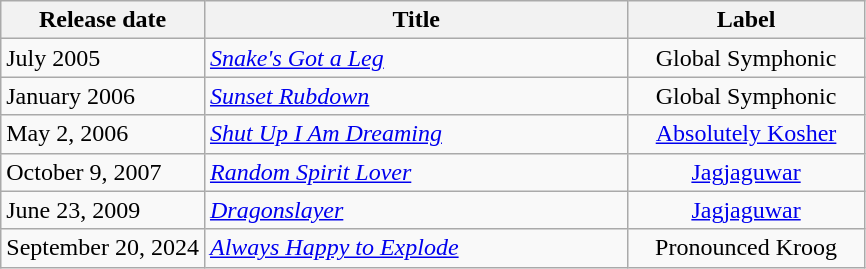<table class="wikitable">
<tr>
<th valign="top" width="100">Release date</th>
<th valign="top" width="275">Title</th>
<th align="center" valign="top" width="150">Label</th>
</tr>
<tr>
<td style="vertical-align: top; white-space: nowrap;">July 2005</td>
<td valign="top"><em><a href='#'>Snake's Got a Leg</a></em></td>
<td align="center" valign="top">Global Symphonic</td>
</tr>
<tr>
<td style="vertical-align: top; white-space: nowrap;">January 2006</td>
<td valign="top"><em><a href='#'>Sunset Rubdown</a></em></td>
<td align="center" valign="top">Global Symphonic</td>
</tr>
<tr>
<td style="vertical-align: top; white-space: nowrap;">May 2, 2006</td>
<td valign="top"><em><a href='#'>Shut Up I Am Dreaming</a></em></td>
<td align="center" valign="top"><a href='#'>Absolutely Kosher</a></td>
</tr>
<tr>
<td style="vertical-align: top; white-space: nowrap;">October 9, 2007</td>
<td valign="top"><em><a href='#'>Random Spirit Lover</a></em></td>
<td align="center" valign="top"><a href='#'>Jagjaguwar</a></td>
</tr>
<tr>
<td style="vertical-align: top; white-space: nowrap;">June 23, 2009</td>
<td valign="top"><em><a href='#'>Dragonslayer</a></em></td>
<td align="center" valign="top"><a href='#'>Jagjaguwar</a></td>
</tr>
<tr>
<td style="vertical-align: top; white-space: nowrap;">September 20, 2024</td>
<td valign="top"><em><a href='#'>Always Happy to Explode</a></em></td>
<td align="center" valign="top">Pronounced Kroog</td>
</tr>
</table>
